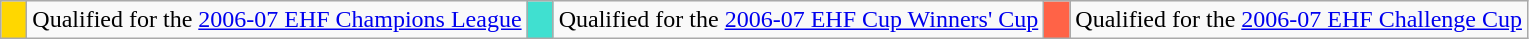<table class="wikitable" style="text-align: left;">
<tr>
<td width=10px bgcolor="gold"></td>
<td>Qualified for the <a href='#'>2006-07 EHF Champions League</a></td>
<td width=10px  bgcolor="turquoise"></td>
<td>Qualified for the <a href='#'>2006-07 EHF Cup Winners' Cup</a></td>
<td width=10px  bgcolor="tomato"></td>
<td>Qualified for the <a href='#'>2006-07 EHF Challenge Cup</a></td>
</tr>
</table>
